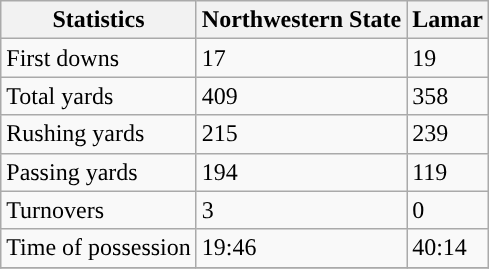<table class="wikitable">
<tr>
<th>Statistics</th>
<th>Northwestern State</th>
<th>Lamar</th>
</tr>
<tr>
<td>First downs</td>
<td>17</td>
<td>19</td>
</tr>
<tr>
<td>Total yards</td>
<td>409</td>
<td>358</td>
</tr>
<tr>
<td>Rushing yards</td>
<td>215</td>
<td>239</td>
</tr>
<tr>
<td>Passing yards</td>
<td>194</td>
<td>119</td>
</tr>
<tr>
<td>Turnovers</td>
<td>3</td>
<td>0</td>
</tr>
<tr>
<td>Time of possession</td>
<td>19:46</td>
<td>40:14</td>
</tr>
<tr>
</tr>
</table>
